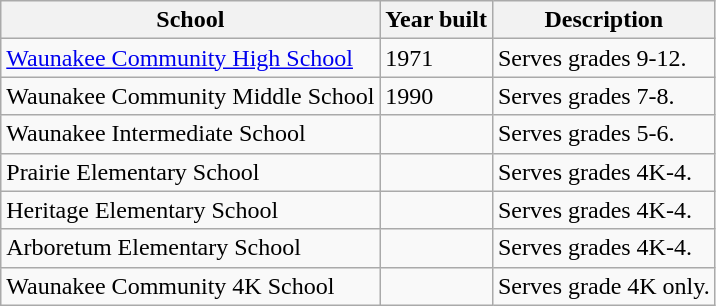<table class="wikitable">
<tr>
<th>School</th>
<th>Year built</th>
<th>Description</th>
</tr>
<tr>
<td><a href='#'>Waunakee Community High School</a></td>
<td>1971</td>
<td>Serves grades 9-12.</td>
</tr>
<tr>
<td>Waunakee Community Middle School</td>
<td>1990</td>
<td>Serves grades 7-8.</td>
</tr>
<tr>
<td>Waunakee Intermediate School</td>
<td></td>
<td>Serves grades 5-6.</td>
</tr>
<tr>
<td>Prairie Elementary School</td>
<td></td>
<td>Serves grades 4K-4.</td>
</tr>
<tr>
<td>Heritage Elementary School</td>
<td></td>
<td>Serves grades 4K-4.</td>
</tr>
<tr>
<td>Arboretum Elementary School</td>
<td></td>
<td>Serves grades 4K-4.</td>
</tr>
<tr>
<td>Waunakee Community 4K School</td>
<td></td>
<td>Serves grade 4K only.</td>
</tr>
</table>
